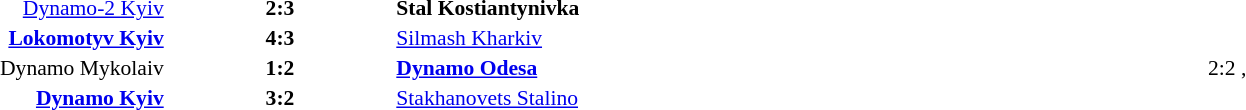<table width=100% cellspacing=1>
<tr>
<th width=20%></th>
<th width=12%></th>
<th width=20%></th>
<th></th>
</tr>
<tr style=font-size:90%>
<td align=right><a href='#'>Dynamo-2 Kyiv</a></td>
<td align=center><strong>2:3</strong></td>
<td><strong>Stal Kostiantynivka</strong></td>
<td align=center></td>
</tr>
<tr style=font-size:90%>
<td align=right><strong><a href='#'>Lokomotyv Kyiv</a></strong></td>
<td align=center><strong>4:3</strong></td>
<td><a href='#'>Silmash Kharkiv</a></td>
<td align=center></td>
</tr>
<tr style=font-size:90%>
<td align=right>Dynamo Mykolaiv</td>
<td align=center><strong>1:2</strong></td>
<td><strong><a href='#'>Dynamo Odesa</a></strong></td>
<td align=center>2:2 , </td>
</tr>
<tr style=font-size:90%>
<td align=right><strong><a href='#'>Dynamo Kyiv</a></strong></td>
<td align=center><strong>3:2</strong></td>
<td><a href='#'>Stakhanovets Stalino</a></td>
<td align=center></td>
</tr>
</table>
